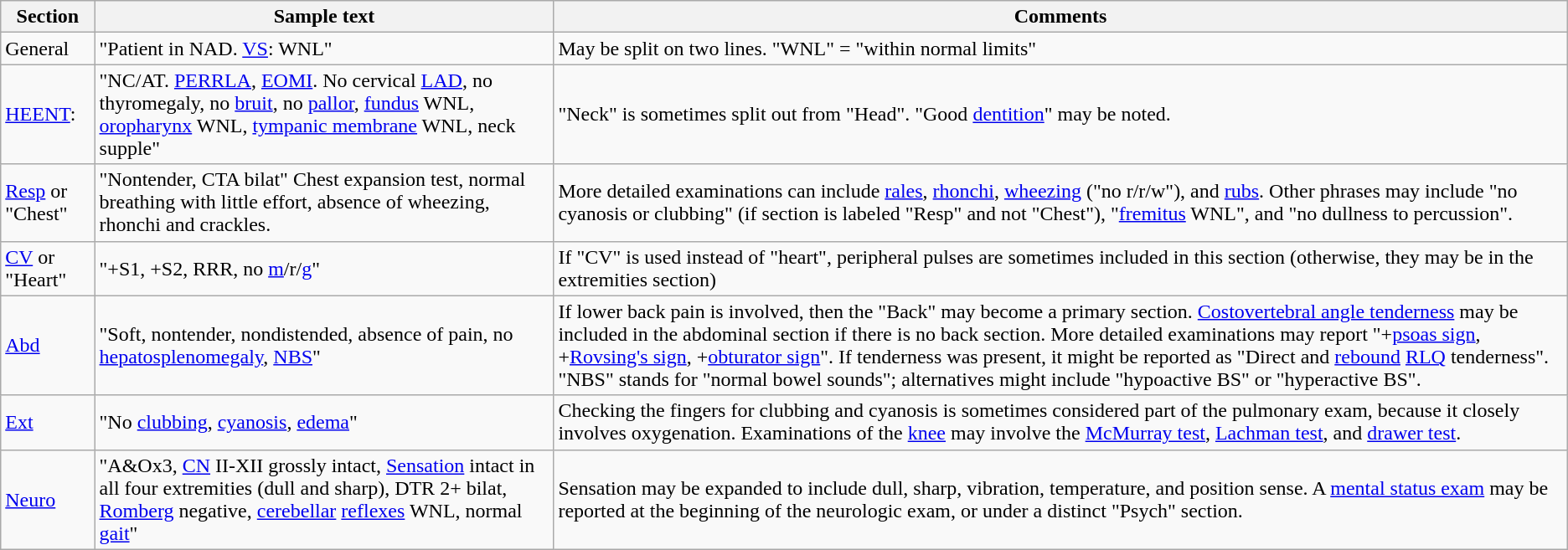<table class="wikitable">
<tr>
<th>Section</th>
<th>Sample text</th>
<th>Comments</th>
</tr>
<tr>
<td>General</td>
<td>"Patient in NAD. <a href='#'>VS</a>: WNL"</td>
<td>May be split on two lines. "WNL" = "within normal limits"</td>
</tr>
<tr>
<td><a href='#'>HEENT</a>:</td>
<td>"NC/AT. <a href='#'>PERRLA</a>, <a href='#'>EOMI</a>. No cervical <a href='#'>LAD</a>, no thyromegaly, no <a href='#'>bruit</a>, no <a href='#'>pallor</a>, <a href='#'>fundus</a> WNL, <a href='#'>oropharynx</a> WNL, <a href='#'>tympanic membrane</a> WNL, neck supple"</td>
<td>"Neck" is sometimes split out from "Head". "Good <a href='#'>dentition</a>" may be noted.</td>
</tr>
<tr>
<td><a href='#'>Resp</a> or "Chest"</td>
<td>"Nontender, CTA bilat" Chest expansion test, normal breathing with little effort, absence of wheezing, rhonchi and crackles.</td>
<td>More detailed examinations can include <a href='#'>rales</a>, <a href='#'>rhonchi</a>, <a href='#'>wheezing</a> ("no r/r/w"), and <a href='#'>rubs</a>. Other phrases may include "no cyanosis or clubbing" (if section is labeled "Resp" and not "Chest"), "<a href='#'>fremitus</a> WNL", and "no dullness to percussion".</td>
</tr>
<tr>
<td><a href='#'>CV</a> or "Heart"</td>
<td>"+S1, +S2, RRR, no <a href='#'>m</a>/r/<a href='#'>g</a>"</td>
<td>If "CV" is used instead of "heart", peripheral pulses are sometimes included in this section (otherwise, they may be in the extremities section)</td>
</tr>
<tr>
<td><a href='#'>Abd</a></td>
<td>"Soft, nontender, nondistended, absence of pain, no <a href='#'>hepatosplenomegaly</a>, <a href='#'>NBS</a>"</td>
<td>If lower back pain is involved, then the "Back" may become a primary section. <a href='#'>Costovertebral angle tenderness</a> may be included in the abdominal section if there is no back section. More detailed examinations may report "+<a href='#'>psoas sign</a>, +<a href='#'>Rovsing's sign</a>, +<a href='#'>obturator sign</a>". If tenderness was present, it might be reported as "Direct and <a href='#'>rebound</a> <a href='#'>RLQ</a> tenderness". "NBS" stands for "normal bowel sounds"; alternatives might include "hypoactive BS" or "hyperactive BS".</td>
</tr>
<tr>
<td><a href='#'>Ext</a></td>
<td>"No <a href='#'>clubbing</a>, <a href='#'>cyanosis</a>, <a href='#'>edema</a>"</td>
<td>Checking the fingers for clubbing and cyanosis is sometimes considered part of the pulmonary exam, because it closely involves oxygenation. Examinations of the <a href='#'>knee</a> may involve the <a href='#'>McMurray test</a>, <a href='#'>Lachman test</a>, and <a href='#'>drawer test</a>.</td>
</tr>
<tr>
<td><a href='#'>Neuro</a></td>
<td>"A&Ox3, <a href='#'>CN</a> II-XII grossly intact, <a href='#'>Sensation</a> intact in all four extremities (dull and sharp), DTR 2+ bilat, <a href='#'>Romberg</a> negative, <a href='#'>cerebellar</a> <a href='#'>reflexes</a> WNL, normal <a href='#'>gait</a>"</td>
<td>Sensation may be expanded to include dull, sharp, vibration, temperature, and position sense. A <a href='#'>mental status exam</a> may be reported at the beginning of the neurologic exam, or under a distinct "Psych" section.</td>
</tr>
</table>
